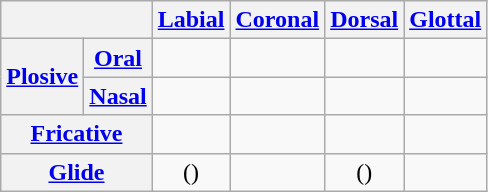<table class="wikitable" style="text-align:center;">
<tr>
<th colspan="2"></th>
<th><a href='#'>Labial</a></th>
<th><a href='#'>Coronal</a></th>
<th><a href='#'>Dorsal</a></th>
<th><a href='#'>Glottal</a></th>
</tr>
<tr>
<th rowspan="2"><a href='#'>Plosive</a></th>
<th><a href='#'>Oral</a></th>
<td></td>
<td></td>
<td></td>
<td></td>
</tr>
<tr>
<th><a href='#'>Nasal</a></th>
<td></td>
<td></td>
<td></td>
<td></td>
</tr>
<tr>
<th colspan="2"><a href='#'>Fricative</a></th>
<td></td>
<td></td>
<td></td>
<td></td>
</tr>
<tr>
<th colspan="2"><a href='#'>Glide</a></th>
<td>()</td>
<td></td>
<td>()</td>
<td></td>
</tr>
</table>
